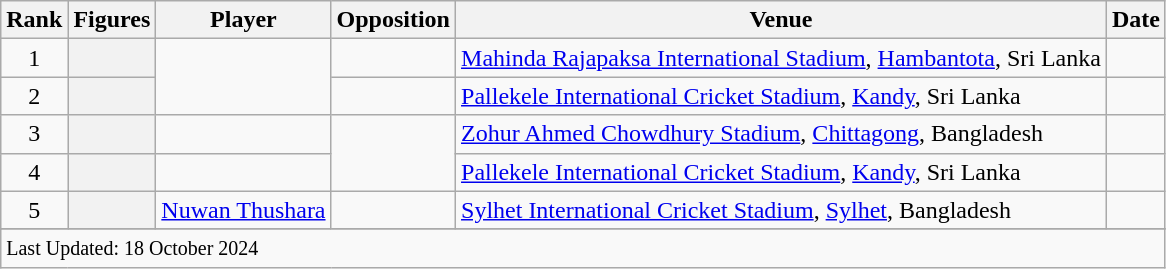<table class="wikitable plainrowheaders sortable">
<tr>
<th scope=col>Rank</th>
<th scope=col>Figures</th>
<th scope=col>Player</th>
<th scope=col>Opposition</th>
<th scope=col>Venue</th>
<th scope=col>Date</th>
</tr>
<tr>
<td align=center>1</td>
<th scope=row style=text-align:center;></th>
<td rowspan=2></td>
<td></td>
<td><a href='#'>Mahinda Rajapaksa International Stadium</a>, <a href='#'>Hambantota</a>, Sri Lanka</td>
<td> </td>
</tr>
<tr>
<td align=center>2</td>
<th scope=row style=text-align:center;></th>
<td></td>
<td><a href='#'>Pallekele International Cricket Stadium</a>, <a href='#'>Kandy</a>, Sri Lanka</td>
<td></td>
</tr>
<tr>
<td align=center>3</td>
<th scope=row style=text-align:center;></th>
<td></td>
<td rowspan=2></td>
<td><a href='#'>Zohur Ahmed Chowdhury Stadium</a>, <a href='#'>Chittagong</a>, Bangladesh</td>
<td> </td>
</tr>
<tr>
<td align=center>4</td>
<th scope=row style=text-align:center;></th>
<td></td>
<td><a href='#'>Pallekele International Cricket Stadium</a>, <a href='#'>Kandy</a>, Sri Lanka</td>
<td></td>
</tr>
<tr>
<td align=center>5</td>
<th scope=row style=text-align:center;></th>
<td><a href='#'>Nuwan Thushara</a></td>
<td></td>
<td><a href='#'>Sylhet International Cricket Stadium</a>, <a href='#'>Sylhet</a>, Bangladesh</td>
<td></td>
</tr>
<tr>
</tr>
<tr class=sortbottom>
<td colspan=6><small>Last Updated: 18 October 2024</small></td>
</tr>
</table>
